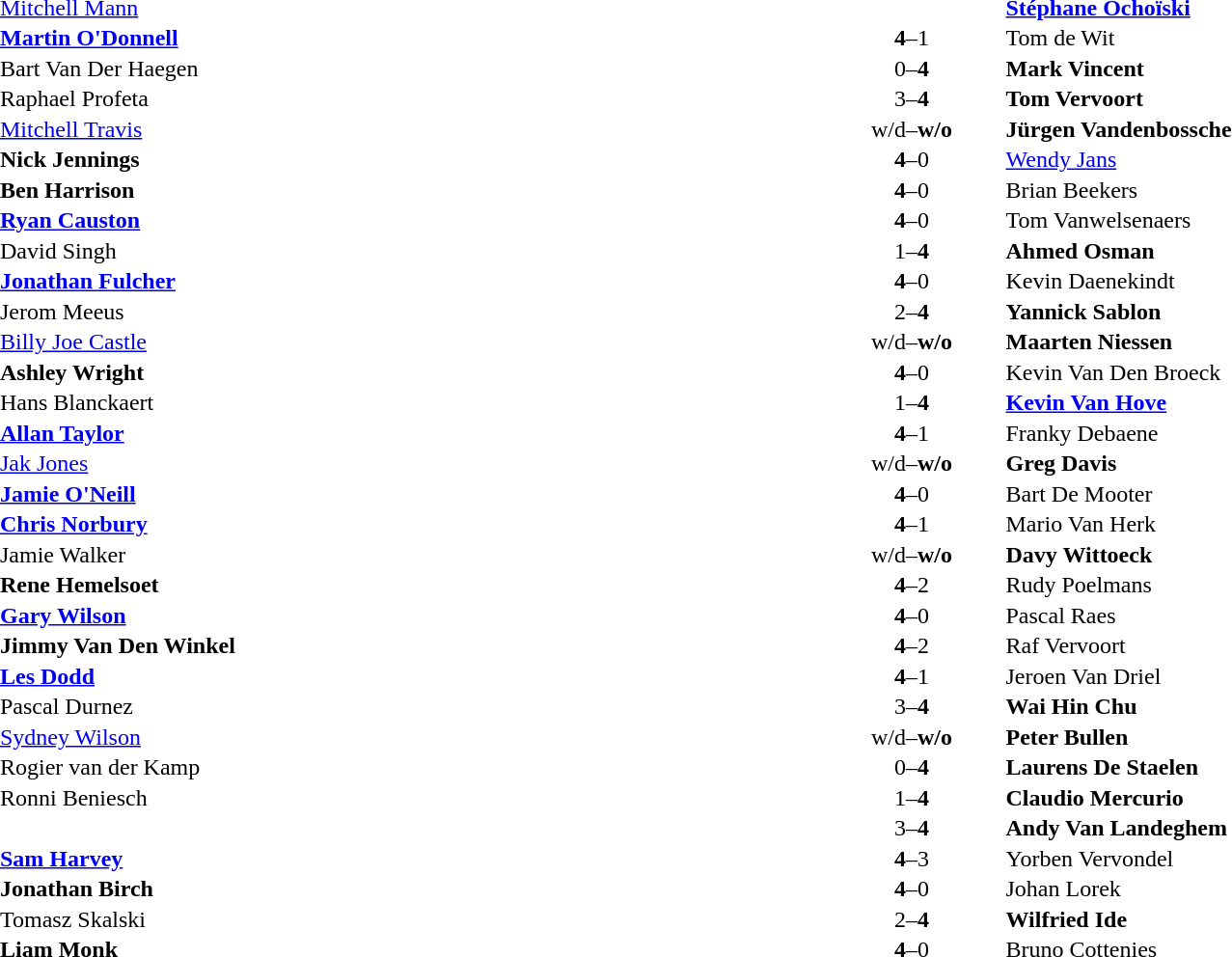<table width="100%" cellspacing="1">
<tr>
<th width=45%></th>
<th width=10%></th>
<th width=45%></th>
</tr>
<tr>
<td> <a href='#'>Mitchell Mann</a></td>
<td align="center"></td>
<td> <strong><a href='#'>Stéphane Ochoïski</a></strong></td>
</tr>
<tr>
<td> <strong><a href='#'>Martin O'Donnell</a></strong></td>
<td align="center"><strong>4</strong>–1</td>
<td> Tom de Wit</td>
</tr>
<tr>
<td> Bart Van Der Haegen</td>
<td align="center">0–<strong>4</strong></td>
<td> <strong>Mark Vincent</strong></td>
</tr>
<tr>
<td> Raphael Profeta</td>
<td align="center">3–<strong>4</strong></td>
<td> <strong>Tom Vervoort</strong></td>
</tr>
<tr>
<td> <a href='#'>Mitchell Travis</a></td>
<td align="center">w/d–<strong>w/o</strong></td>
<td> <strong>Jürgen Vandenbossche</strong></td>
</tr>
<tr>
<td> <strong>Nick Jennings</strong></td>
<td align="center"><strong>4</strong>–0</td>
<td> <a href='#'>Wendy Jans</a></td>
</tr>
<tr>
<td> <strong>Ben Harrison</strong></td>
<td align="center"><strong>4</strong>–0</td>
<td> Brian Beekers</td>
</tr>
<tr>
<td> <strong><a href='#'>Ryan Causton</a></strong></td>
<td align="center"><strong>4</strong>–0</td>
<td> Tom Vanwelsenaers</td>
</tr>
<tr>
<td> David Singh</td>
<td align="center">1–<strong>4</strong></td>
<td> <strong>Ahmed Osman</strong></td>
</tr>
<tr>
<td> <strong><a href='#'>Jonathan Fulcher</a></strong></td>
<td align="center"><strong>4</strong>–0</td>
<td> Kevin Daenekindt</td>
</tr>
<tr>
<td> Jerom Meeus</td>
<td align="center">2–<strong>4</strong></td>
<td> <strong>Yannick Sablon</strong></td>
</tr>
<tr>
<td> <a href='#'>Billy Joe Castle</a></td>
<td align="center">w/d–<strong>w/o</strong></td>
<td> <strong>Maarten Niessen</strong></td>
</tr>
<tr>
<td> <strong>Ashley Wright</strong></td>
<td align="center"><strong>4</strong>–0</td>
<td> Kevin Van Den Broeck</td>
</tr>
<tr>
<td> Hans Blanckaert</td>
<td align="center">1–<strong>4</strong></td>
<td> <strong><a href='#'>Kevin Van Hove</a></strong></td>
</tr>
<tr>
<td> <strong><a href='#'>Allan Taylor</a></strong></td>
<td align="center"><strong>4</strong>–1</td>
<td> Franky Debaene</td>
</tr>
<tr>
<td> <a href='#'>Jak Jones</a></td>
<td align="center">w/d–<strong>w/o</strong></td>
<td> <strong>Greg Davis</strong></td>
</tr>
<tr>
<td> <strong><a href='#'>Jamie O'Neill</a></strong></td>
<td align="center"><strong>4</strong>–0</td>
<td> Bart De Mooter</td>
</tr>
<tr>
<td> <strong><a href='#'>Chris Norbury</a></strong></td>
<td align="center"><strong>4</strong>–1</td>
<td> Mario Van Herk</td>
</tr>
<tr>
<td> Jamie Walker</td>
<td align="center">w/d–<strong>w/o</strong></td>
<td> <strong>Davy Wittoeck</strong></td>
</tr>
<tr>
<td> <strong>Rene Hemelsoet</strong></td>
<td align="center"><strong>4</strong>–2</td>
<td> Rudy Poelmans</td>
</tr>
<tr>
<td> <strong><a href='#'>Gary Wilson</a></strong></td>
<td align="center"><strong>4</strong>–0</td>
<td> Pascal Raes</td>
</tr>
<tr>
<td> <strong>Jimmy Van Den Winkel</strong></td>
<td align="center"><strong>4</strong>–2</td>
<td> Raf Vervoort</td>
</tr>
<tr>
<td> <strong><a href='#'>Les Dodd</a></strong></td>
<td align="center"><strong>4</strong>–1</td>
<td> Jeroen Van Driel</td>
</tr>
<tr>
<td> Pascal Durnez</td>
<td align="center">3–<strong>4</strong></td>
<td> <strong>Wai Hin Chu</strong></td>
</tr>
<tr>
<td> <a href='#'>Sydney Wilson</a></td>
<td align="center">w/d–<strong>w/o</strong></td>
<td> <strong>Peter Bullen</strong></td>
</tr>
<tr>
<td> Rogier van der Kamp</td>
<td align="center">0–<strong>4</strong></td>
<td> <strong>Laurens De Staelen</strong></td>
</tr>
<tr>
<td> Ronni Beniesch</td>
<td align="center">1–<strong>4</strong></td>
<td> <strong>Claudio Mercurio</strong></td>
</tr>
<tr>
<td></td>
<td align="center">3–<strong>4</strong></td>
<td> <strong>Andy Van Landeghem</strong></td>
</tr>
<tr>
<td> <strong><a href='#'>Sam Harvey</a></strong></td>
<td align="center"><strong>4</strong>–3</td>
<td> Yorben Vervondel</td>
</tr>
<tr>
<td> <strong>Jonathan Birch</strong></td>
<td align="center"><strong>4</strong>–0</td>
<td> Johan Lorek</td>
</tr>
<tr>
<td> Tomasz Skalski</td>
<td align="center">2–<strong>4</strong></td>
<td> <strong>Wilfried Ide</strong></td>
</tr>
<tr>
<td> <strong>Liam Monk</strong></td>
<td align="center"><strong>4</strong>–0</td>
<td> Bruno Cottenies</td>
</tr>
</table>
